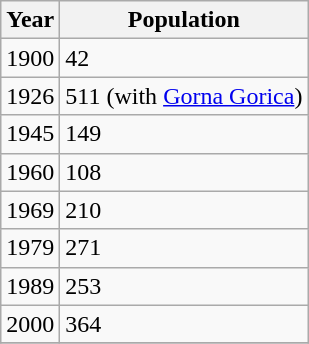<table class="wikitable">
<tr>
<th><strong>Year</strong></th>
<th><strong>Population</strong></th>
</tr>
<tr>
<td>1900</td>
<td>42</td>
</tr>
<tr>
<td>1926</td>
<td>511 (with <a href='#'>Gorna Gorica</a>)</td>
</tr>
<tr>
<td>1945</td>
<td>149</td>
</tr>
<tr>
<td>1960</td>
<td>108</td>
</tr>
<tr>
<td>1969</td>
<td>210</td>
</tr>
<tr>
<td>1979</td>
<td>271</td>
</tr>
<tr>
<td>1989</td>
<td>253</td>
</tr>
<tr>
<td>2000</td>
<td>364</td>
</tr>
<tr>
</tr>
</table>
